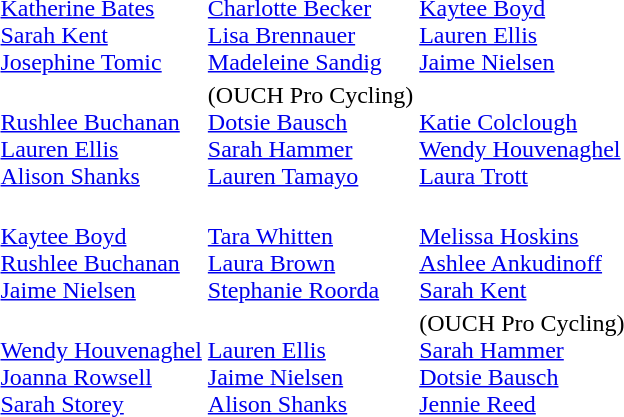<table>
<tr>
<td><br></td>
<td><br><a href='#'>Katherine Bates</a><br><a href='#'>Sarah Kent</a><br><a href='#'>Josephine Tomic</a></td>
<td><br><a href='#'>Charlotte Becker</a><br><a href='#'>Lisa Brennauer</a><br><a href='#'>Madeleine Sandig</a></td>
<td><br><a href='#'>Kaytee Boyd</a><br><a href='#'>Lauren Ellis</a><br><a href='#'>Jaime Nielsen</a></td>
</tr>
<tr>
<td></td>
<td><br><a href='#'>Rushlee Buchanan</a><br><a href='#'>Lauren Ellis</a><br><a href='#'>Alison Shanks</a></td>
<td> (OUCH Pro Cycling)<br><a href='#'>Dotsie Bausch</a><br><a href='#'>Sarah Hammer</a><br><a href='#'>Lauren Tamayo</a></td>
<td><br><a href='#'>Katie Colclough</a><br><a href='#'>Wendy Houvenaghel</a><br><a href='#'>Laura Trott</a></td>
</tr>
<tr>
<td></td>
<td><br><a href='#'>Kaytee Boyd</a><br><a href='#'>Rushlee Buchanan</a><br><a href='#'>Jaime Nielsen</a></td>
<td><br><a href='#'>Tara Whitten</a><br><a href='#'>Laura Brown</a><br><a href='#'>Stephanie Roorda</a></td>
<td><br><a href='#'>Melissa Hoskins</a><br><a href='#'>Ashlee Ankudinoff</a><br><a href='#'>Sarah Kent</a></td>
</tr>
<tr>
<td><br></td>
<td><br><a href='#'>Wendy Houvenaghel</a><br><a href='#'>Joanna Rowsell</a><br><a href='#'>Sarah Storey</a></td>
<td><br><a href='#'>Lauren Ellis</a><br><a href='#'>Jaime Nielsen</a><br><a href='#'>Alison Shanks</a></td>
<td> (OUCH Pro Cycling)<br><a href='#'>Sarah Hammer</a><br><a href='#'>Dotsie Bausch</a><br><a href='#'>Jennie Reed</a></td>
</tr>
</table>
